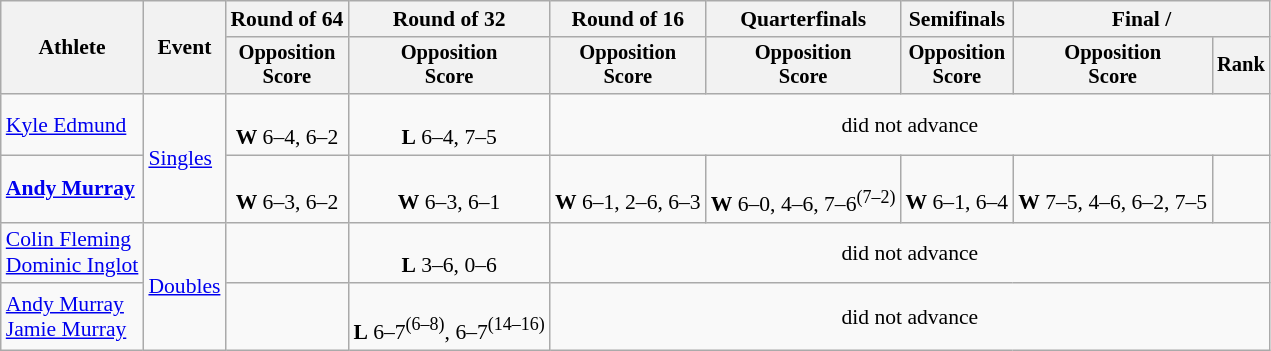<table class=wikitable style="font-size:90%">
<tr>
<th rowspan="2">Athlete</th>
<th rowspan="2">Event</th>
<th>Round of 64</th>
<th>Round of 32</th>
<th>Round of 16</th>
<th>Quarterfinals</th>
<th>Semifinals</th>
<th colspan=2>Final / </th>
</tr>
<tr style="font-size:95%">
<th>Opposition<br>Score</th>
<th>Opposition<br>Score</th>
<th>Opposition<br>Score</th>
<th>Opposition<br>Score</th>
<th>Opposition<br>Score</th>
<th>Opposition<br>Score</th>
<th>Rank</th>
</tr>
<tr align=center>
<td align=left><a href='#'>Kyle Edmund</a></td>
<td align=left rowspan="2"><a href='#'>Singles</a></td>
<td><br> <strong>W</strong> 6–4, 6–2</td>
<td><br><strong>L</strong> 6–4, 7–5</td>
<td colspan=5>did not advance</td>
</tr>
<tr align=center>
<td align=left><strong><a href='#'>Andy Murray</a></strong></td>
<td><br> <strong>W</strong>  6–3, 6–2</td>
<td><br> <strong>W</strong> 6–3, 6–1</td>
<td><br> <strong>W</strong> 6–1, 2–6, 6–3</td>
<td><br><strong>W</strong> 6–0, 4–6, 7–6<sup>(7–2)</sup></td>
<td><br><strong>W</strong> 6–1, 6–4</td>
<td><br><strong>W</strong> 7–5, 4–6, 6–2, 7–5</td>
<td></td>
</tr>
<tr align=center>
<td align=left><a href='#'>Colin Fleming</a><br><a href='#'>Dominic Inglot</a></td>
<td align=left rowspan="2"><a href='#'>Doubles</a></td>
<td></td>
<td><br><strong>L</strong> 3–6, 0–6</td>
<td colspan=5>did not advance</td>
</tr>
<tr align=center>
<td align=left><a href='#'>Andy Murray</a><br><a href='#'>Jamie Murray</a></td>
<td></td>
<td><br><strong>L</strong> 6–7<sup>(6–8)</sup>, 6–7<sup>(14–16)</sup></td>
<td colspan=5>did not advance</td>
</tr>
</table>
